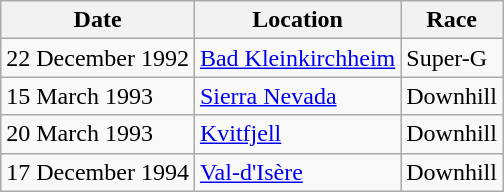<table class="wikitable">
<tr class="wikitable">
<th>Date</th>
<th>Location</th>
<th>Race</th>
</tr>
<tr>
<td>22 December 1992</td>
<td> <a href='#'>Bad Kleinkirchheim</a></td>
<td>Super-G</td>
</tr>
<tr>
<td>15 March 1993</td>
<td> <a href='#'>Sierra Nevada</a></td>
<td>Downhill</td>
</tr>
<tr>
<td>20 March 1993</td>
<td> <a href='#'>Kvitfjell</a></td>
<td>Downhill</td>
</tr>
<tr>
<td>17 December 1994</td>
<td> <a href='#'>Val-d'Isère</a></td>
<td>Downhill</td>
</tr>
</table>
